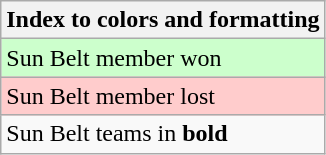<table class="wikitable">
<tr>
<th>Index to colors and formatting</th>
</tr>
<tr style="background:#cfc;">
<td>Sun Belt member won</td>
</tr>
<tr style="background:#fcc;">
<td>Sun Belt member lost</td>
</tr>
<tr>
<td>Sun Belt teams in <strong>bold</strong></td>
</tr>
</table>
